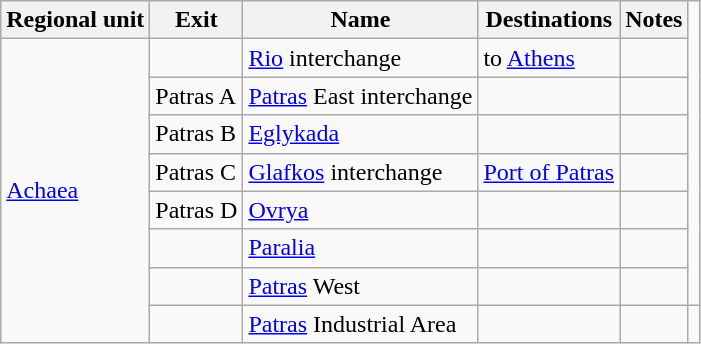<table class="wikitable">
<tr>
<th scope="col">Regional unit</th>
<th scope="col">Exit</th>
<th scope="col">Name</th>
<th scope="col">Destinations</th>
<th scope="col">Notes</th>
</tr>
<tr>
<td rowspan=10><a href='#'>Achaea</a></td>
<td></td>
<td><a href='#'>Rio</a> interchange</td>
<td> to <a href='#'>Athens</a></td>
<td></td>
</tr>
<tr>
<td>Patras A</td>
<td><a href='#'>Patras</a> East interchange</td>
<td></td>
<td></td>
</tr>
<tr>
<td>Patras B</td>
<td><a href='#'>Eglykada</a></td>
<td></td>
<td></td>
</tr>
<tr>
<td>Patras C</td>
<td><a href='#'>Glafkos</a> interchange</td>
<td><a href='#'>Port of Patras</a></td>
<td></td>
</tr>
<tr>
<td>Patras D</td>
<td><a href='#'>Ovrya</a></td>
<td></td>
<td></td>
</tr>
<tr>
<td></td>
<td><a href='#'>Paralia</a></td>
<td></td>
<td></td>
</tr>
<tr>
<td></td>
<td><a href='#'>Patras</a> West</td>
<td></td>
<td></td>
</tr>
<tr>
<td></td>
<td><a href='#'>Patras</a> Industrial Area</td>
<td></td>
<td></td>
<td></td>
</tr>
</table>
